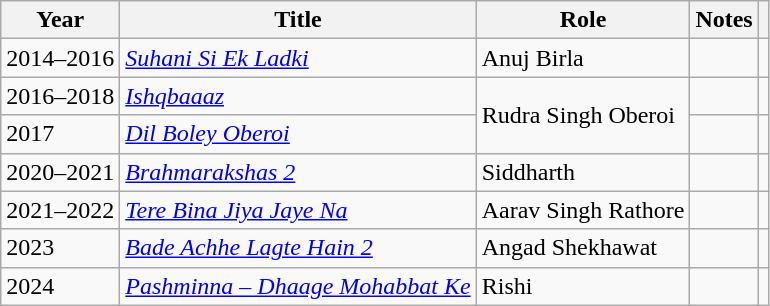<table class="wikitable sortable ">
<tr>
<th>Year</th>
<th>Title</th>
<th>Role</th>
<th class="unsortable">Notes</th>
<th class="unsortable"></th>
</tr>
<tr>
<td>2014–2016</td>
<td><em><a href='#'>Suhani Si Ek Ladki</a></em></td>
<td>Anuj Birla</td>
<td></td>
<td></td>
</tr>
<tr>
<td>2016–2018</td>
<td><em><a href='#'>Ishqbaaaz</a></em></td>
<td rowspan="2">Rudra Singh Oberoi</td>
<td></td>
<td></td>
</tr>
<tr>
<td>2017</td>
<td><em><a href='#'>Dil Boley Oberoi</a></em></td>
<td></td>
<td></td>
</tr>
<tr>
<td>2020–2021</td>
<td><em><a href='#'>Brahmarakshas 2</a></em></td>
<td>Siddharth</td>
<td></td>
<td></td>
</tr>
<tr>
<td>2021–2022</td>
<td><em><a href='#'>Tere Bina Jiya Jaye Na</a></em></td>
<td>Aarav Singh Rathore</td>
<td></td>
<td></td>
</tr>
<tr>
<td>2023</td>
<td><em><a href='#'>Bade Achhe Lagte Hain 2</a></em></td>
<td>Angad Shekhawat</td>
<td></td>
<td></td>
</tr>
<tr>
<td>2024</td>
<td><em><a href='#'>Pashminna – Dhaage Mohabbat Ke</a></em></td>
<td>Rishi</td>
<td></td>
<td></td>
</tr>
</table>
